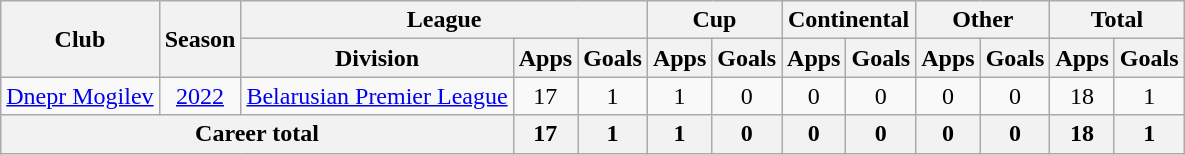<table class="wikitable" style="text-align: center">
<tr>
<th rowspan="2">Club</th>
<th rowspan="2">Season</th>
<th colspan="3">League</th>
<th colspan="2">Cup</th>
<th colspan="2">Continental</th>
<th colspan="2">Other</th>
<th colspan="2">Total</th>
</tr>
<tr>
<th>Division</th>
<th>Apps</th>
<th>Goals</th>
<th>Apps</th>
<th>Goals</th>
<th>Apps</th>
<th>Goals</th>
<th>Apps</th>
<th>Goals</th>
<th>Apps</th>
<th>Goals</th>
</tr>
<tr>
<td><a href='#'>Dnepr Mogilev</a></td>
<td><a href='#'>2022</a></td>
<td><a href='#'>Belarusian Premier League</a></td>
<td>17</td>
<td>1</td>
<td>1</td>
<td>0</td>
<td>0</td>
<td>0</td>
<td>0</td>
<td>0</td>
<td>18</td>
<td>1</td>
</tr>
<tr>
<th colspan="3"><strong>Career total</strong></th>
<th>17</th>
<th>1</th>
<th>1</th>
<th>0</th>
<th>0</th>
<th>0</th>
<th>0</th>
<th>0</th>
<th>18</th>
<th>1</th>
</tr>
</table>
